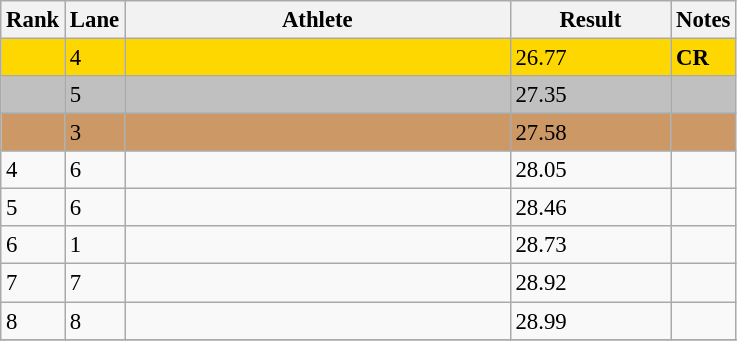<table class="wikitable" style="font-size:95%" style="width:35em;" style="text-align:center">
<tr>
<th>Rank</th>
<th>Lane</th>
<th width=250>Athlete</th>
<th width=100>Result</th>
<th>Notes</th>
</tr>
<tr bgcolor=gold>
<td></td>
<td>4</td>
<td align=left></td>
<td>26.77</td>
<td><strong>CR</strong></td>
</tr>
<tr bgcolor=silver>
<td></td>
<td>5</td>
<td align=left></td>
<td>27.35</td>
<td></td>
</tr>
<tr bgcolor=cc9966>
<td></td>
<td>3</td>
<td align=left></td>
<td>27.58</td>
<td></td>
</tr>
<tr>
<td>4</td>
<td>6</td>
<td align=left></td>
<td>28.05</td>
<td></td>
</tr>
<tr>
<td>5</td>
<td>6</td>
<td align=left></td>
<td>28.46</td>
<td></td>
</tr>
<tr>
<td>6</td>
<td>1</td>
<td align=left></td>
<td>28.73</td>
<td></td>
</tr>
<tr>
<td>7</td>
<td>7</td>
<td align=left></td>
<td>28.92</td>
<td></td>
</tr>
<tr>
<td>8</td>
<td>8</td>
<td align=left></td>
<td>28.99</td>
<td></td>
</tr>
<tr>
</tr>
</table>
